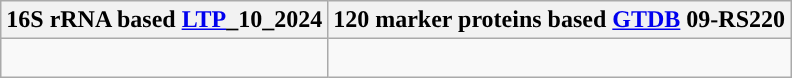<table class="wikitable">
<tr>
<th colspan=1>16S rRNA based <a href='#'>LTP</a>_10_2024</th>
<th colspan=1>120 marker proteins based <a href='#'>GTDB</a> 09-RS220</th>
</tr>
<tr>
<td style="vertical-align:top"><br></td>
<td><br></td>
</tr>
</table>
